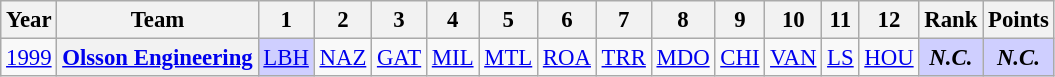<table class="wikitable" style="text-align:center; font-size:95%">
<tr>
<th>Year</th>
<th>Team</th>
<th>1</th>
<th>2</th>
<th>3</th>
<th>4</th>
<th>5</th>
<th>6</th>
<th>7</th>
<th>8</th>
<th>9</th>
<th>10</th>
<th>11</th>
<th>12</th>
<th>Rank</th>
<th>Points</th>
</tr>
<tr>
<td><a href='#'>1999</a></td>
<th><a href='#'>Olsson Engineering</a></th>
<td style="background-color:#CFCFFF"><a href='#'>LBH</a><br></td>
<td><a href='#'>NAZ</a></td>
<td><a href='#'>GAT</a></td>
<td><a href='#'>MIL</a></td>
<td><a href='#'>MTL</a></td>
<td><a href='#'>ROA</a></td>
<td><a href='#'>TRR</a></td>
<td><a href='#'>MDO</a></td>
<td><a href='#'>CHI</a></td>
<td><a href='#'>VAN</a></td>
<td><a href='#'>LS</a></td>
<td><a href='#'>HOU</a></td>
<td style="background-color:#CFCFFF"><strong><em>N.C.</em></strong></td>
<td style="background-color:#CFCFFF"><strong><em>N.C.</em></strong></td>
</tr>
</table>
